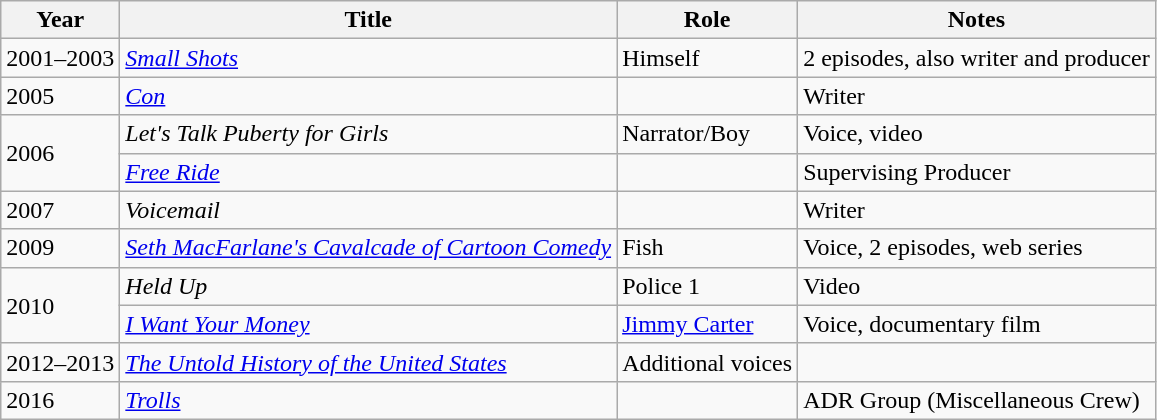<table class="wikitable sortable">
<tr>
<th>Year</th>
<th>Title</th>
<th>Role</th>
<th class="unsortable">Notes</th>
</tr>
<tr>
<td>2001–2003</td>
<td><em><a href='#'>Small Shots</a></em></td>
<td>Himself</td>
<td>2 episodes, also writer and producer</td>
</tr>
<tr>
<td>2005</td>
<td><em><a href='#'>Con</a></em></td>
<td></td>
<td>Writer</td>
</tr>
<tr>
<td rowspan="2">2006</td>
<td><em>Let's Talk Puberty for Girls</em></td>
<td>Narrator/Boy</td>
<td>Voice, video</td>
</tr>
<tr>
<td><em><a href='#'>Free Ride</a></em></td>
<td></td>
<td>Supervising Producer</td>
</tr>
<tr>
<td>2007</td>
<td><em>Voicemail</em></td>
<td></td>
<td>Writer</td>
</tr>
<tr>
<td>2009</td>
<td><em><a href='#'>Seth MacFarlane's Cavalcade of Cartoon Comedy</a></em></td>
<td>Fish</td>
<td>Voice, 2 episodes, web series</td>
</tr>
<tr>
<td rowspan="2">2010</td>
<td><em>Held Up</em></td>
<td>Police 1</td>
<td>Video</td>
</tr>
<tr>
<td><em><a href='#'>I Want Your Money</a></em></td>
<td><a href='#'>Jimmy Carter</a></td>
<td>Voice, documentary film</td>
</tr>
<tr>
<td>2012–2013</td>
<td><em><a href='#'>The Untold History of the United States</a></em></td>
<td>Additional voices</td>
<td></td>
</tr>
<tr>
<td>2016</td>
<td><em><a href='#'>Trolls</a></em></td>
<td></td>
<td>ADR Group (Miscellaneous Crew)</td>
</tr>
</table>
